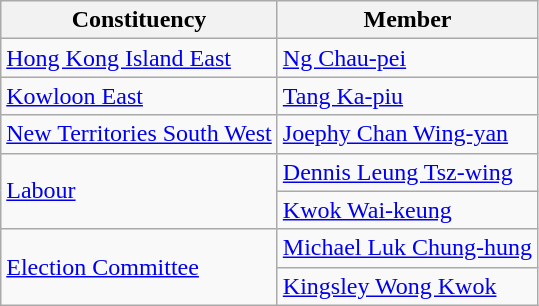<table class="wikitable" style="text-align:left;">
<tr>
<th>Constituency</th>
<th>Member</th>
</tr>
<tr>
<td><a href='#'>Hong Kong Island East</a></td>
<td><a href='#'>Ng Chau-pei</a></td>
</tr>
<tr>
<td><a href='#'>Kowloon East</a></td>
<td><a href='#'>Tang Ka-piu</a></td>
</tr>
<tr>
<td><a href='#'>New Territories South West</a></td>
<td><a href='#'>Joephy Chan Wing-yan</a></td>
</tr>
<tr>
<td rowspan="2"><a href='#'>Labour</a></td>
<td><a href='#'>Dennis Leung Tsz-wing</a></td>
</tr>
<tr>
<td><a href='#'>Kwok Wai-keung</a></td>
</tr>
<tr>
<td rowspan="2"><a href='#'>Election Committee</a></td>
<td><a href='#'>Michael Luk Chung-hung</a></td>
</tr>
<tr>
<td><a href='#'>Kingsley Wong Kwok</a></td>
</tr>
</table>
